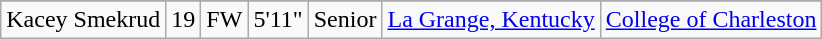<table class="wikitable sortable" style="text-align:center;" border="1">
<tr align=center>
</tr>
<tr>
<td>Kacey Smekrud</td>
<td>19</td>
<td>FW</td>
<td>5'11"</td>
<td>Senior</td>
<td><a href='#'>La Grange, Kentucky</a></td>
<td><a href='#'>College of Charleston</a></td>
</tr>
</table>
